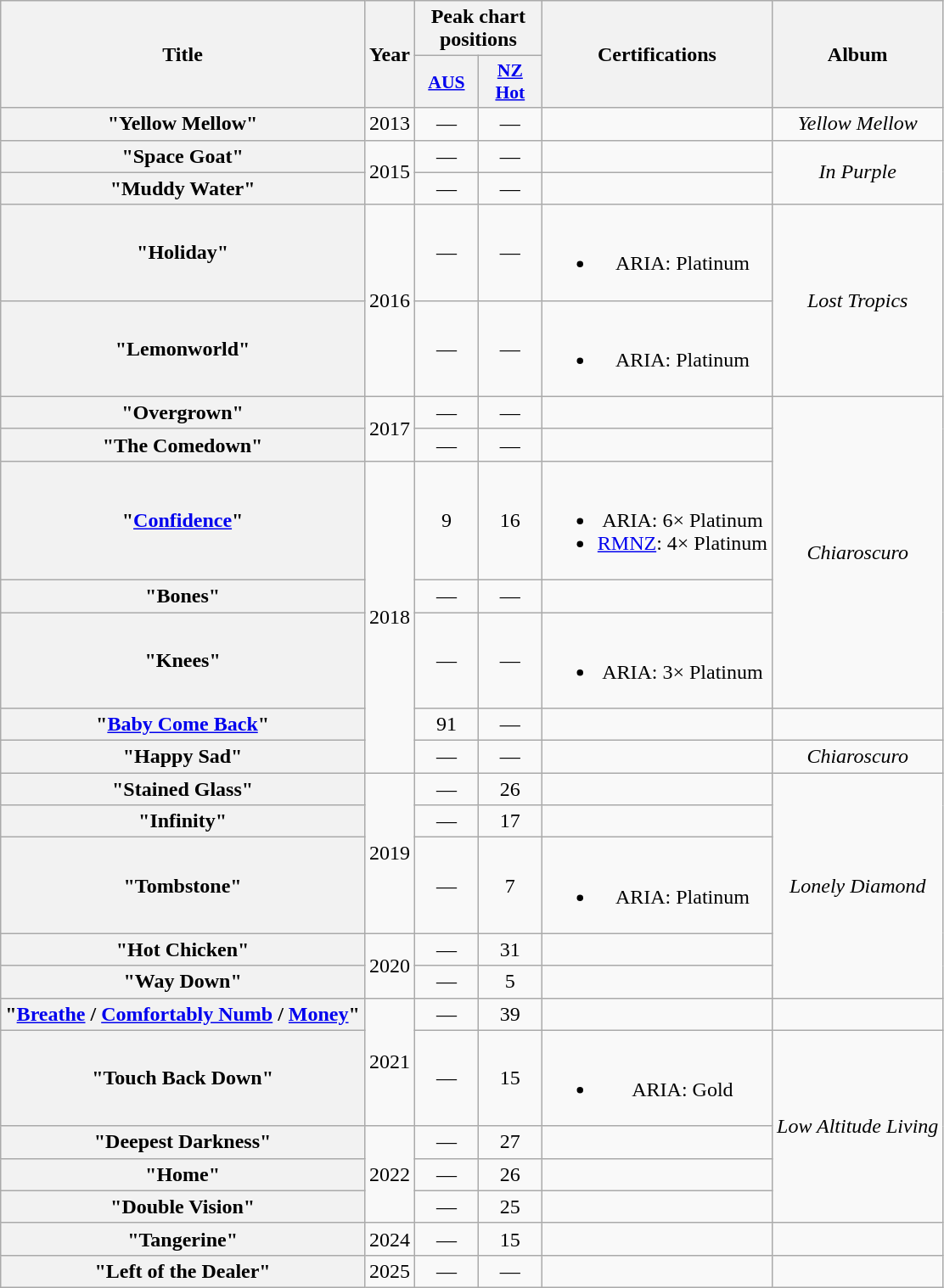<table class="wikitable plainrowheaders" style="text-align:center;">
<tr>
<th scope="col" rowspan="2">Title</th>
<th scope="col" rowspan="2">Year</th>
<th scope="col" colspan="2">Peak chart positions</th>
<th scope="col" rowspan="2">Certifications</th>
<th scope="col" rowspan="2">Album</th>
</tr>
<tr>
<th scope="col" style="width:3em;font-size:90%;"><a href='#'>AUS</a><br></th>
<th scope="col" style="width:3em;font-size:90%;"><a href='#'>NZ<br>Hot</a><br></th>
</tr>
<tr>
<th scope="row">"Yellow Mellow"</th>
<td>2013</td>
<td>—</td>
<td>—</td>
<td></td>
<td><em>Yellow Mellow</em></td>
</tr>
<tr>
<th scope="row">"Space Goat"</th>
<td rowspan="2">2015</td>
<td>—</td>
<td>—</td>
<td></td>
<td rowspan="2"><em>In Purple</em></td>
</tr>
<tr>
<th scope="row">"Muddy Water"</th>
<td>—</td>
<td>—</td>
<td></td>
</tr>
<tr>
<th scope="row">"Holiday"</th>
<td rowspan="2">2016</td>
<td>—</td>
<td>—</td>
<td><br><ul><li>ARIA: Platinum</li></ul></td>
<td rowspan="2"><em>Lost Tropics</em></td>
</tr>
<tr>
<th scope="row">"Lemonworld"</th>
<td>—</td>
<td>—</td>
<td><br><ul><li>ARIA: Platinum</li></ul></td>
</tr>
<tr>
<th scope="row">"Overgrown"</th>
<td rowspan="2">2017</td>
<td>—</td>
<td>—</td>
<td></td>
<td rowspan="5"><em>Chiaroscuro</em></td>
</tr>
<tr>
<th scope="row">"The Comedown"</th>
<td>—</td>
<td>—</td>
<td></td>
</tr>
<tr>
<th scope="row">"<a href='#'>Confidence</a>"</th>
<td rowspan="5">2018</td>
<td>9</td>
<td>16</td>
<td><br><ul><li>ARIA: 6× Platinum</li><li><a href='#'>RMNZ</a>: 4× Platinum</li></ul></td>
</tr>
<tr>
<th scope="row">"Bones"</th>
<td>—</td>
<td>—</td>
<td></td>
</tr>
<tr>
<th scope="row">"Knees"</th>
<td>—</td>
<td>—</td>
<td><br><ul><li>ARIA: 3× Platinum</li></ul></td>
</tr>
<tr>
<th scope="row">"<a href='#'>Baby Come Back</a>"<br></th>
<td>91</td>
<td>—</td>
<td></td>
<td></td>
</tr>
<tr>
<th scope="row">"Happy Sad"</th>
<td>—</td>
<td>—</td>
<td></td>
<td><em>Chiaroscuro</em></td>
</tr>
<tr>
<th scope="row">"Stained Glass"</th>
<td rowspan="3">2019</td>
<td>—</td>
<td>26</td>
<td></td>
<td rowspan="5"><em>Lonely Diamond</em></td>
</tr>
<tr>
<th scope="row">"Infinity"</th>
<td>—</td>
<td>17</td>
<td></td>
</tr>
<tr>
<th scope="row">"Tombstone"</th>
<td>—</td>
<td>7</td>
<td><br><ul><li>ARIA: Platinum</li></ul></td>
</tr>
<tr>
<th scope="row">"Hot Chicken"</th>
<td rowspan="2">2020</td>
<td>—</td>
<td>31</td>
<td></td>
</tr>
<tr>
<th scope="row">"Way Down"</th>
<td>—</td>
<td>5</td>
<td></td>
</tr>
<tr>
<th scope="row">"<a href='#'>Breathe</a> / <a href='#'>Comfortably Numb</a> / <a href='#'>Money</a>"<br></th>
<td rowspan="2">2021</td>
<td>—</td>
<td>39</td>
<td></td>
<td></td>
</tr>
<tr>
<th scope="row">"Touch Back Down"</th>
<td>—</td>
<td>15</td>
<td><br><ul><li>ARIA: Gold</li></ul></td>
<td rowspan="4"><em>Low Altitude Living</em></td>
</tr>
<tr>
<th scope="row">"Deepest Darkness"</th>
<td rowspan="3">2022</td>
<td>—</td>
<td>27</td>
<td></td>
</tr>
<tr>
<th scope="row">"Home"</th>
<td>—</td>
<td>26</td>
<td></td>
</tr>
<tr>
<th scope="row">"Double Vision"</th>
<td>—</td>
<td>25</td>
<td></td>
</tr>
<tr>
<th scope="row">"Tangerine"</th>
<td>2024</td>
<td>—</td>
<td>15</td>
<td></td>
<td></td>
</tr>
<tr>
<th scope="row">"Left of the Dealer"</th>
<td>2025</td>
<td>—</td>
<td>—</td>
<td></td>
<td></td>
</tr>
</table>
